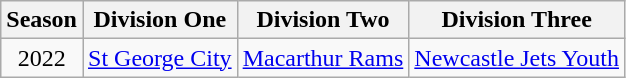<table class="wikitable">
<tr>
<th>Season</th>
<th>Division One</th>
<th>Division Two</th>
<th>Division Three</th>
</tr>
<tr>
<td align="center">2022</td>
<td><a href='#'>St George City</a></td>
<td><a href='#'>Macarthur Rams</a></td>
<td><a href='#'>Newcastle Jets Youth</a></td>
</tr>
</table>
